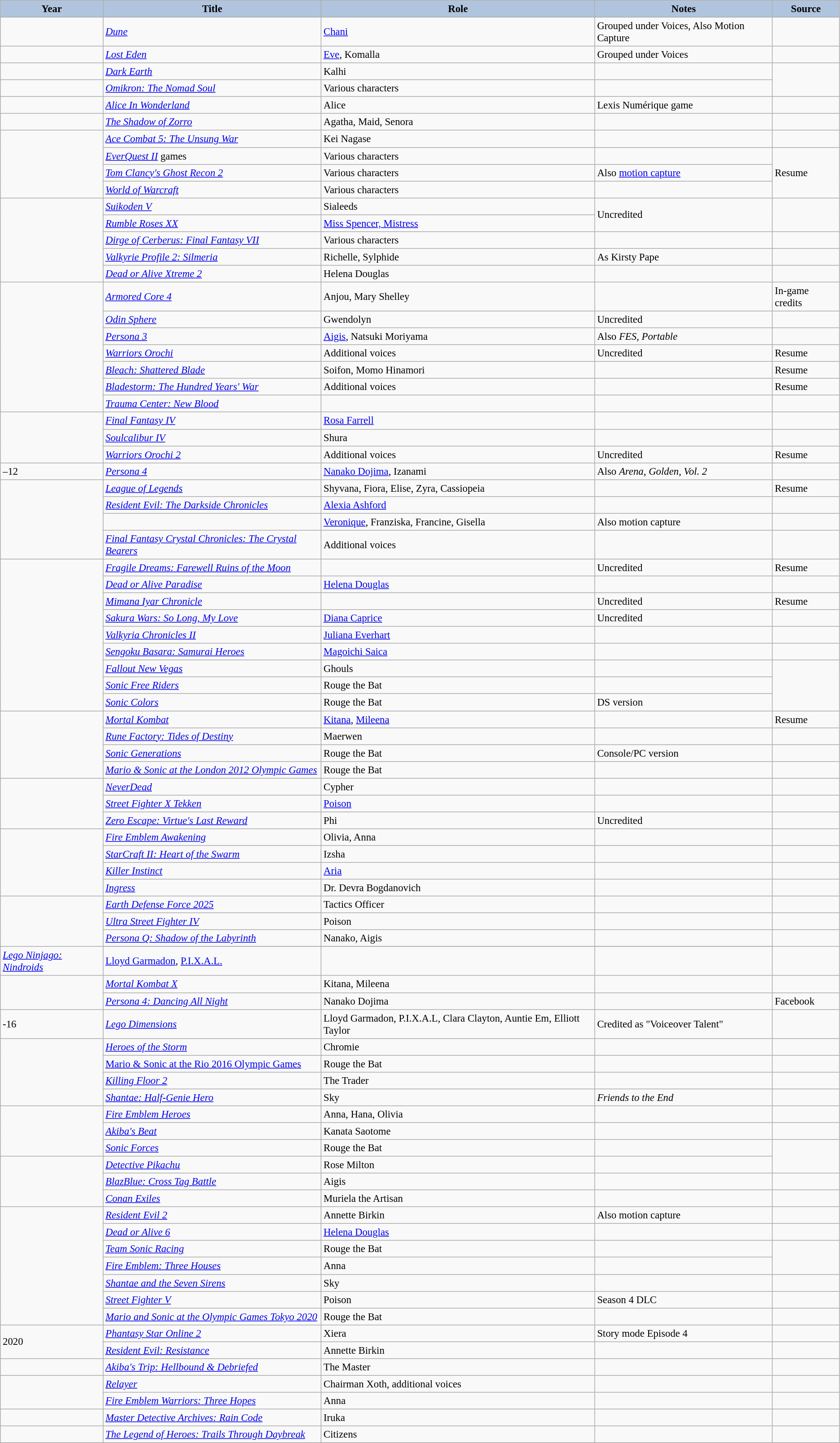<table class="wikitable sortable plainrowheaders" style="width=95%;  font-size: 95%;">
<tr>
<th style="background:#b0c4de;" scope="col">Year </th>
<th style="background:#b0c4de;" scope="col">Title</th>
<th style="background:#b0c4de;" scope="col">Role </th>
<th style="background:#b0c4de;" class="unsortable" scope="col">Notes </th>
<th style="background:#b0c4de;" class="unsortable" scope="col">Source</th>
</tr>
<tr>
<td></td>
<td><em><a href='#'>Dune</a></em></td>
<td><a href='#'>Chani</a></td>
<td>Grouped under Voices, Also Motion Capture</td>
<td></td>
</tr>
<tr>
<td></td>
<td><em><a href='#'>Lost Eden</a></em></td>
<td><a href='#'>Eve</a>, Komalla</td>
<td>Grouped under Voices</td>
<td></td>
</tr>
<tr>
<td></td>
<td><em><a href='#'>Dark Earth</a></em></td>
<td>Kalhi</td>
<td></td>
<td rowspan="2"></td>
</tr>
<tr>
<td></td>
<td><em><a href='#'>Omikron: The Nomad Soul</a></em></td>
<td>Various characters</td>
<td> </td>
</tr>
<tr>
<td></td>
<td><em><a href='#'>Alice In Wonderland</a></em></td>
<td>Alice</td>
<td>Lexis Numérique game</td>
<td></td>
</tr>
<tr>
<td></td>
<td><em><a href='#'>The Shadow of Zorro</a></em></td>
<td>Agatha, Maid, Senora</td>
<td></td>
<td></td>
</tr>
<tr>
<td rowspan="4"></td>
<td><em><a href='#'>Ace Combat 5: The Unsung War</a></em></td>
<td>Kei Nagase</td>
<td></td>
<td></td>
</tr>
<tr>
<td><em><a href='#'>EverQuest II</a></em> games</td>
<td>Various characters</td>
<td></td>
<td rowspan="3">Resume</td>
</tr>
<tr>
<td><em><a href='#'>Tom Clancy's Ghost Recon 2</a></em></td>
<td>Various characters</td>
<td>Also <a href='#'>motion capture</a></td>
</tr>
<tr>
<td><em><a href='#'>World of Warcraft</a></em></td>
<td>Various characters</td>
<td></td>
</tr>
<tr>
<td rowspan="5"></td>
<td><em><a href='#'>Suikoden V</a></em></td>
<td>Sialeeds</td>
<td rowspan="2">Uncredited</td>
<td rowspan="2"></td>
</tr>
<tr>
<td><em><a href='#'>Rumble Roses XX</a></em></td>
<td><a href='#'>Miss Spencer, Mistress</a></td>
</tr>
<tr>
<td><em><a href='#'>Dirge of Cerberus: Final Fantasy VII</a></em></td>
<td>Various characters</td>
<td></td>
<td></td>
</tr>
<tr>
<td><em><a href='#'>Valkyrie Profile 2: Silmeria</a></em></td>
<td>Richelle, Sylphide</td>
<td>As Kirsty Pape</td>
<td></td>
</tr>
<tr>
<td><em><a href='#'>Dead or Alive Xtreme 2</a></em></td>
<td>Helena Douglas</td>
<td> </td>
<td></td>
</tr>
<tr>
<td rowspan="7"></td>
<td><em><a href='#'>Armored Core 4</a></em></td>
<td>Anjou, Mary Shelley</td>
<td> </td>
<td>In-game credits</td>
</tr>
<tr>
<td><em><a href='#'>Odin Sphere</a></em></td>
<td>Gwendolyn</td>
<td>Uncredited </td>
<td></td>
</tr>
<tr>
<td><em><a href='#'>Persona 3</a></em></td>
<td><a href='#'>Aigis</a>, Natsuki Moriyama</td>
<td>Also <em>FES</em>, <em>Portable</em></td>
<td></td>
</tr>
<tr>
<td><em><a href='#'>Warriors Orochi</a></em></td>
<td>Additional voices</td>
<td>Uncredited</td>
<td>Resume</td>
</tr>
<tr>
<td><em><a href='#'>Bleach: Shattered Blade</a></em></td>
<td>Soifon, Momo Hinamori</td>
<td> </td>
<td>Resume</td>
</tr>
<tr>
<td><em><a href='#'>Bladestorm: The Hundred Years' War</a></em></td>
<td>Additional voices</td>
<td> </td>
<td>Resume</td>
</tr>
<tr>
<td><em><a href='#'>Trauma Center: New Blood</a></em></td>
<td> </td>
<td> </td>
<td></td>
</tr>
<tr>
<td rowspan="3"></td>
<td><em><a href='#'>Final Fantasy IV</a></em></td>
<td><a href='#'>Rosa Farrell</a></td>
<td> </td>
<td></td>
</tr>
<tr>
<td><em><a href='#'>Soulcalibur IV</a></em></td>
<td>Shura</td>
<td> </td>
<td></td>
</tr>
<tr>
<td><em><a href='#'>Warriors Orochi 2</a></em></td>
<td>Additional voices</td>
<td>Uncredited</td>
<td>Resume</td>
</tr>
<tr>
<td>–12</td>
<td><em><a href='#'>Persona 4</a></em></td>
<td><a href='#'>Nanako Dojima</a>, Izanami</td>
<td>Also <em>Arena</em>, <em>Golden</em>, <em>Vol. 2</em></td>
<td></td>
</tr>
<tr>
<td rowspan="4"></td>
<td><em><a href='#'>League of Legends</a></em></td>
<td>Shyvana, Fiora, Elise, Zyra, Cassiopeia</td>
<td> </td>
<td>Resume</td>
</tr>
<tr>
<td><em><a href='#'>Resident Evil: The Darkside Chronicles</a></em></td>
<td><a href='#'>Alexia Ashford</a></td>
<td> </td>
<td></td>
</tr>
<tr>
<td><em></em></td>
<td><a href='#'>Veronique</a>, Franziska, Francine, Gisella</td>
<td>Also motion capture</td>
<td></td>
</tr>
<tr>
<td><em><a href='#'>Final Fantasy Crystal Chronicles: The Crystal Bearers</a></em></td>
<td>Additional voices</td>
<td> </td>
<td></td>
</tr>
<tr>
<td rowspan="9"></td>
<td><em><a href='#'>Fragile Dreams: Farewell Ruins of the Moon</a></em></td>
<td> </td>
<td>Uncredited</td>
<td>Resume</td>
</tr>
<tr>
<td><em><a href='#'>Dead or Alive Paradise</a></em></td>
<td><a href='#'>Helena Douglas</a></td>
<td></td>
<td></td>
</tr>
<tr>
<td><em><a href='#'>Mimana Iyar Chronicle</a></em></td>
<td></td>
<td>Uncredited </td>
<td>Resume</td>
</tr>
<tr>
<td><em><a href='#'>Sakura Wars: So Long, My Love</a></em></td>
<td><a href='#'>Diana Caprice</a></td>
<td>Uncredited</td>
<td></td>
</tr>
<tr>
<td><em><a href='#'>Valkyria Chronicles II</a></em></td>
<td><a href='#'>Juliana Everhart</a></td>
<td></td>
<td></td>
</tr>
<tr>
<td><em><a href='#'>Sengoku Basara: Samurai Heroes</a></em></td>
<td><a href='#'>Magoichi Saica</a></td>
<td> </td>
<td></td>
</tr>
<tr>
<td><em><a href='#'>Fallout New Vegas</a></em></td>
<td>Ghouls</td>
<td> </td>
<td rowspan="3"></td>
</tr>
<tr>
<td><em><a href='#'>Sonic Free Riders</a></em></td>
<td>Rouge the Bat</td>
<td></td>
</tr>
<tr>
<td><em><a href='#'>Sonic Colors</a></em></td>
<td>Rouge the Bat</td>
<td>DS version</td>
</tr>
<tr>
<td rowspan="4"></td>
<td><em><a href='#'>Mortal Kombat</a></em></td>
<td><a href='#'>Kitana</a>, <a href='#'>Mileena</a></td>
<td></td>
<td>Resume</td>
</tr>
<tr>
<td><em><a href='#'>Rune Factory: Tides of Destiny</a></em></td>
<td>Maerwen</td>
<td> </td>
<td></td>
</tr>
<tr>
<td><em><a href='#'>Sonic Generations</a></em></td>
<td>Rouge the Bat</td>
<td>Console/PC version</td>
<td></td>
</tr>
<tr>
<td><em><a href='#'>Mario & Sonic at the London 2012 Olympic Games</a></em></td>
<td>Rouge the Bat</td>
<td> </td>
<td></td>
</tr>
<tr>
<td rowspan="3"></td>
<td><em><a href='#'>NeverDead</a></em></td>
<td>Cypher</td>
<td> </td>
<td></td>
</tr>
<tr>
<td><em><a href='#'>Street Fighter X Tekken</a></em></td>
<td><a href='#'>Poison</a></td>
<td> </td>
<td></td>
</tr>
<tr>
<td><em><a href='#'>Zero Escape: Virtue's Last Reward</a></em></td>
<td>Phi</td>
<td>Uncredited</td>
<td></td>
</tr>
<tr>
<td rowspan="4"></td>
<td><em><a href='#'>Fire Emblem Awakening</a></em></td>
<td>Olivia, Anna</td>
<td> </td>
<td></td>
</tr>
<tr>
<td><em><a href='#'>StarCraft II: Heart of the Swarm</a></em></td>
<td>Izsha</td>
<td> </td>
<td></td>
</tr>
<tr>
<td><em><a href='#'>Killer Instinct</a></em></td>
<td><a href='#'>Aria</a></td>
<td> </td>
<td></td>
</tr>
<tr>
<td><em><a href='#'>Ingress</a></em></td>
<td>Dr. Devra Bogdanovich</td>
<td> </td>
<td></td>
</tr>
<tr>
<td rowspan="4"></td>
<td><em><a href='#'>Earth Defense Force 2025</a></em></td>
<td>Tactics Officer</td>
<td> </td>
<td></td>
</tr>
<tr>
<td><em><a href='#'>Ultra Street Fighter IV</a></em></td>
<td>Poison</td>
<td> </td>
<td></td>
</tr>
<tr>
<td><em><a href='#'>Persona Q: Shadow of the Labyrinth</a></em></td>
<td>Nanako, Aigis</td>
<td> </td>
<td></td>
</tr>
<tr>
</tr>
<tr>
<td><em><a href='#'>Lego Ninjago: Nindroids</a></em></td>
<td><a href='#'>Lloyd Garmadon</a>, <a href='#'>P.I.X.A.L.</a></td>
<td> </td>
<td> </td>
</tr>
<tr>
<td rowspan="2"></td>
<td><em><a href='#'>Mortal Kombat X</a></em></td>
<td>Kitana, Mileena</td>
<td></td>
<td></td>
</tr>
<tr>
<td><em><a href='#'>Persona 4: Dancing All Night</a></em></td>
<td>Nanako Dojima</td>
<td> </td>
<td>Facebook</td>
</tr>
<tr>
<td>-16</td>
<td><em><a href='#'>Lego Dimensions</a></em></td>
<td>Lloyd Garmadon, P.I.X.A.L, Clara Clayton, Auntie Em, Elliott Taylor</td>
<td>Credited as "Voiceover Talent"</td>
<td></td>
</tr>
<tr>
<td rowspan="4"></td>
<td><em><a href='#'>Heroes of the Storm</a></em></td>
<td>Chromie</td>
<td> </td>
<td></td>
</tr>
<tr>
<td><a href='#'>Mario & Sonic at the Rio 2016 Olympic Games</a></td>
<td>Rouge the Bat</td>
<td> </td>
<td></td>
</tr>
<tr>
<td><em><a href='#'>Killing Floor 2</a></em></td>
<td>The Trader</td>
<td> </td>
<td></td>
</tr>
<tr>
<td><em><a href='#'>Shantae: Half-Genie Hero</a></em></td>
<td>Sky</td>
<td><em>Friends to the End</em></td>
<td></td>
</tr>
<tr>
<td rowspan="3"></td>
<td><em><a href='#'>Fire Emblem Heroes</a></em></td>
<td>Anna, Hana, Olivia</td>
<td> </td>
<td></td>
</tr>
<tr>
<td><em><a href='#'>Akiba's Beat</a></em></td>
<td>Kanata Saotome</td>
<td></td>
<td></td>
</tr>
<tr>
<td><em><a href='#'>Sonic Forces</a></em></td>
<td>Rouge the Bat</td>
<td></td>
<td rowspan="2"></td>
</tr>
<tr>
<td rowspan="3"></td>
<td><em><a href='#'>Detective Pikachu</a></em></td>
<td>Rose Milton</td>
<td></td>
</tr>
<tr>
<td><em><a href='#'>BlazBlue: Cross Tag Battle</a></em></td>
<td>Aigis</td>
<td></td>
<td></td>
</tr>
<tr>
<td><em><a href='#'>Conan Exiles</a></em></td>
<td>Muriela the Artisan</td>
<td></td>
<td></td>
</tr>
<tr>
<td rowspan="7"></td>
<td><em><a href='#'>Resident Evil 2</a></em></td>
<td>Annette Birkin</td>
<td>Also motion capture</td>
<td></td>
</tr>
<tr>
<td><em><a href='#'>Dead or Alive 6</a></em></td>
<td><a href='#'>Helena Douglas</a></td>
<td></td>
<td></td>
</tr>
<tr>
<td><em><a href='#'>Team Sonic Racing</a></em></td>
<td>Rouge the Bat</td>
<td></td>
<td rowspan="2"></td>
</tr>
<tr>
<td><em><a href='#'>Fire Emblem: Three Houses</a></em></td>
<td>Anna</td>
<td></td>
</tr>
<tr>
<td><em><a href='#'>Shantae and the Seven Sirens</a></em></td>
<td>Sky</td>
<td></td>
<td></td>
</tr>
<tr>
<td><em><a href='#'>Street Fighter V</a></em></td>
<td>Poison</td>
<td>Season 4 DLC</td>
<td></td>
</tr>
<tr>
<td><em><a href='#'>Mario and Sonic at the Olympic Games Tokyo 2020</a></em></td>
<td>Rouge the Bat</td>
<td></td>
<td></td>
</tr>
<tr>
<td rowspan="2">2020</td>
<td><em><a href='#'>Phantasy Star Online 2</a></em></td>
<td>Xiera</td>
<td>Story mode Episode 4</td>
<td></td>
</tr>
<tr>
<td><em><a href='#'>Resident Evil: Resistance</a></em></td>
<td>Annette Birkin</td>
<td></td>
<td></td>
</tr>
<tr>
<td></td>
<td><em><a href='#'>Akiba's Trip: Hellbound & Debriefed</a></em></td>
<td>The Master</td>
<td></td>
<td></td>
</tr>
<tr>
<td rowspan="2"></td>
<td><em><a href='#'>Relayer</a></em></td>
<td>Chairman Xoth, additional voices</td>
<td></td>
<td></td>
</tr>
<tr>
<td><em><a href='#'>Fire Emblem Warriors: Three Hopes</a></em></td>
<td>Anna</td>
<td></td>
<td></td>
</tr>
<tr>
<td></td>
<td><em><a href='#'>Master Detective Archives: Rain Code</a></em></td>
<td>Iruka</td>
<td></td>
<td></td>
</tr>
<tr>
<td></td>
<td><em><a href='#'>The Legend of Heroes: Trails Through Daybreak</a></em></td>
<td>Citizens</td>
<td></td>
<td></td>
</tr>
</table>
